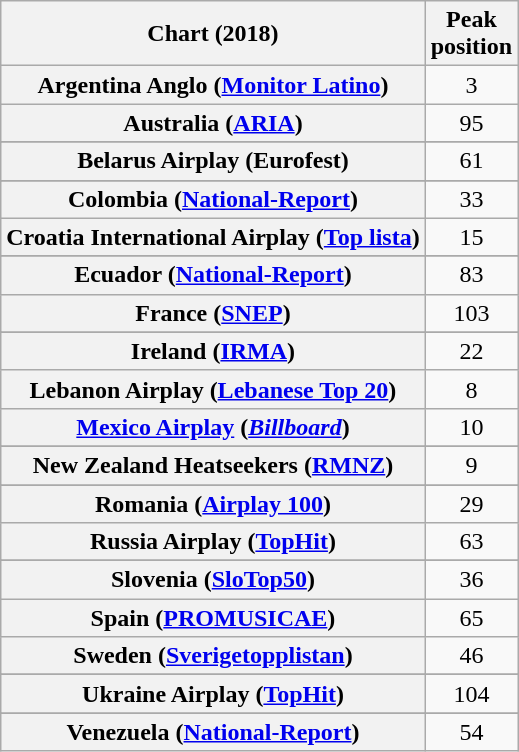<table class="wikitable sortable plainrowheaders" style="text-align:center">
<tr>
<th scope="col">Chart (2018)</th>
<th scope="col">Peak<br> position</th>
</tr>
<tr>
<th scope="row">Argentina Anglo (<a href='#'>Monitor Latino</a>)</th>
<td>3</td>
</tr>
<tr>
<th scope="row">Australia (<a href='#'>ARIA</a>)</th>
<td>95</td>
</tr>
<tr>
</tr>
<tr>
<th scope="row">Belarus Airplay (Eurofest)</th>
<td>61</td>
</tr>
<tr>
</tr>
<tr>
</tr>
<tr>
</tr>
<tr>
</tr>
<tr>
<th scope="row">Colombia (<a href='#'>National-Report</a>)</th>
<td>33</td>
</tr>
<tr>
<th scope="row">Croatia International Airplay (<a href='#'>Top lista</a>)</th>
<td>15</td>
</tr>
<tr>
</tr>
<tr>
</tr>
<tr>
<th scope="row">Ecuador (<a href='#'>National-Report</a>)</th>
<td>83</td>
</tr>
<tr>
<th scope="row">France (<a href='#'>SNEP</a>)</th>
<td>103</td>
</tr>
<tr>
</tr>
<tr>
</tr>
<tr>
</tr>
<tr>
</tr>
<tr>
<th scope="row">Ireland (<a href='#'>IRMA</a>)</th>
<td>22</td>
</tr>
<tr>
<th scope="row">Lebanon Airplay (<a href='#'>Lebanese Top 20</a>)</th>
<td>8</td>
</tr>
<tr>
<th scope="row"><a href='#'>Mexico Airplay</a> (<em><a href='#'>Billboard</a></em>)</th>
<td>10</td>
</tr>
<tr>
</tr>
<tr>
<th scope="row">New Zealand Heatseekers (<a href='#'>RMNZ</a>)</th>
<td>9</td>
</tr>
<tr>
</tr>
<tr>
</tr>
<tr>
<th scope="row">Romania (<a href='#'>Airplay 100</a>)</th>
<td>29</td>
</tr>
<tr>
<th scope="row">Russia Airplay (<a href='#'>TopHit</a>)</th>
<td>63</td>
</tr>
<tr>
</tr>
<tr>
</tr>
<tr>
</tr>
<tr>
<th scope="row">Slovenia (<a href='#'>SloTop50</a>)</th>
<td>36</td>
</tr>
<tr>
<th scope="row">Spain (<a href='#'>PROMUSICAE</a>)</th>
<td>65</td>
</tr>
<tr>
<th scope="row">Sweden (<a href='#'>Sverigetopplistan</a>)</th>
<td>46</td>
</tr>
<tr>
</tr>
<tr>
<th scope="row">Ukraine Airplay (<a href='#'>TopHit</a>)</th>
<td>104</td>
</tr>
<tr>
</tr>
<tr>
</tr>
<tr>
</tr>
<tr>
<th scope="row">Venezuela (<a href='#'>National-Report</a>)</th>
<td>54</td>
</tr>
</table>
